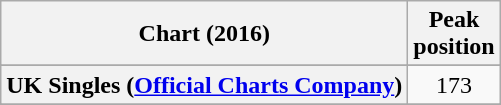<table class="wikitable sortable plainrowheaders" style="text-align:center">
<tr>
<th scope="col">Chart (2016)</th>
<th scope="col">Peak<br>position</th>
</tr>
<tr>
</tr>
<tr>
</tr>
<tr>
</tr>
<tr>
</tr>
<tr>
</tr>
<tr>
</tr>
<tr>
<th scope="row">UK Singles (<a href='#'>Official Charts Company</a>)</th>
<td>173</td>
</tr>
<tr>
</tr>
<tr>
</tr>
</table>
